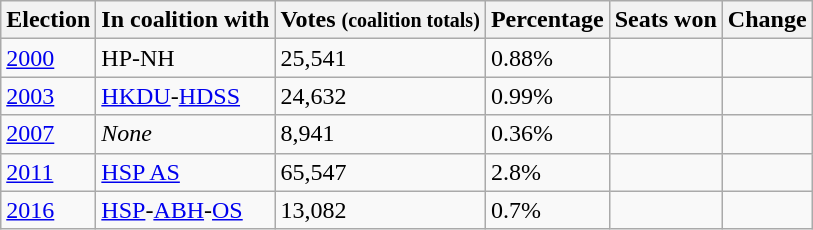<table class="wikitable">
<tr>
<th>Election</th>
<th>In coalition with</th>
<th>Votes <small>(coalition totals)</small></th>
<th>Percentage</th>
<th>Seats won</th>
<th>Change</th>
</tr>
<tr>
<td><a href='#'>2000</a></td>
<td>HP-NH</td>
<td>25,541</td>
<td>0.88%</td>
<td></td>
<td></td>
</tr>
<tr>
<td><a href='#'>2003</a></td>
<td><a href='#'>HKDU</a>-<a href='#'>HDSS</a></td>
<td>24,632</td>
<td>0.99%</td>
<td></td>
<td></td>
</tr>
<tr>
<td><a href='#'>2007</a></td>
<td><em>None</em></td>
<td>8,941</td>
<td>0.36%</td>
<td></td>
<td></td>
</tr>
<tr>
<td><a href='#'>2011</a></td>
<td><a href='#'>HSP AS</a></td>
<td>65,547</td>
<td>2.8%</td>
<td></td>
<td></td>
</tr>
<tr>
<td><a href='#'>2016</a></td>
<td><a href='#'>HSP</a>-<a href='#'>ABH</a>-<a href='#'>OS</a></td>
<td>13,082</td>
<td>0.7%</td>
<td></td>
<td></td>
</tr>
</table>
